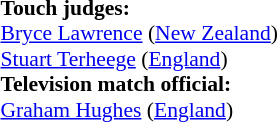<table width=100% style="font-size: 90%">
<tr>
<td><br><strong>Touch judges:</strong>
<br><a href='#'>Bryce Lawrence</a> (<a href='#'>New Zealand</a>)
<br><a href='#'>Stuart Terheege</a> (<a href='#'>England</a>)
<br><strong>Television match official:</strong>
<br><a href='#'>Graham Hughes</a> (<a href='#'>England</a>)</td>
</tr>
</table>
